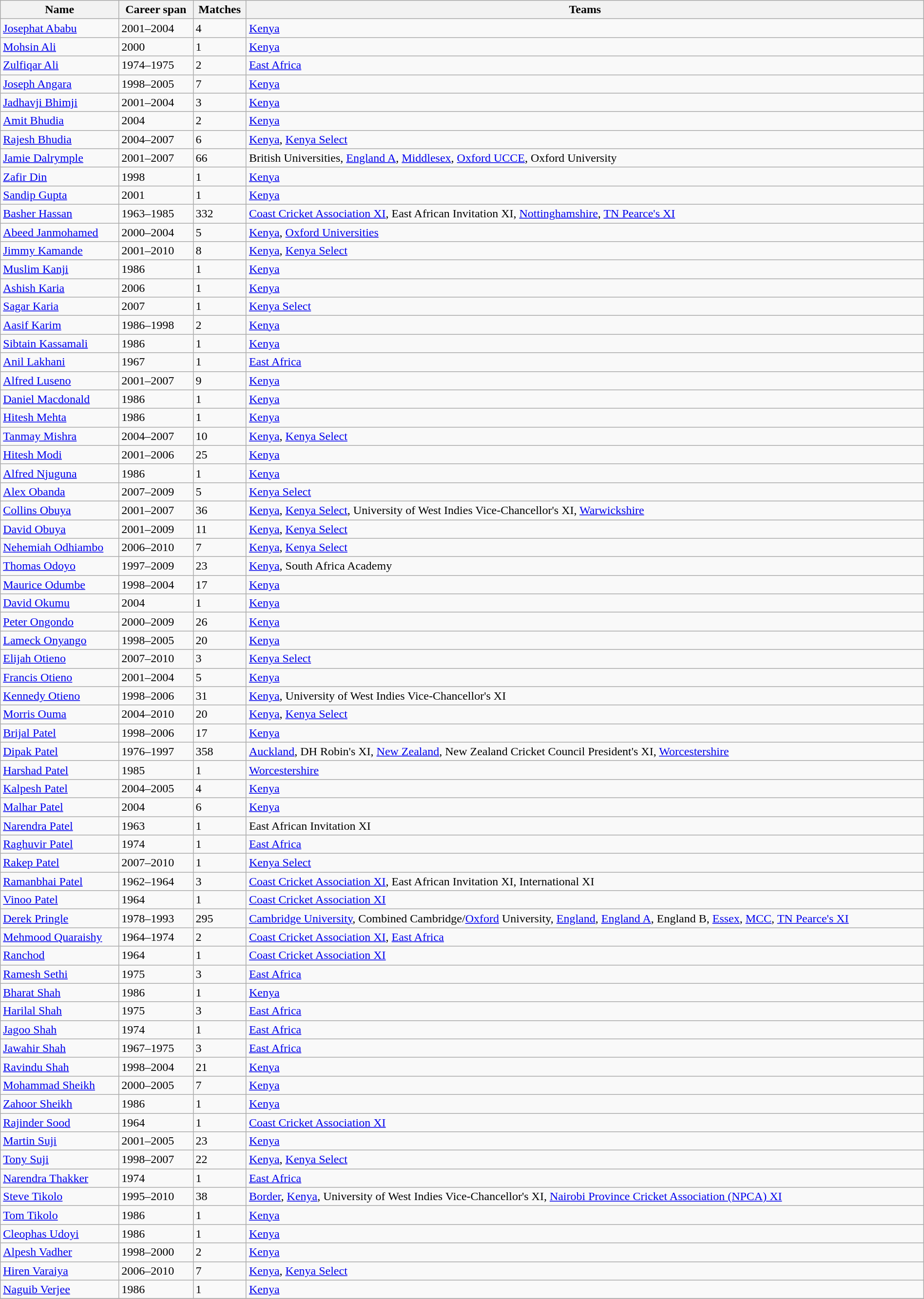<table class="wikitable" width="100%">
<tr bgcolor="#efefef">
<th>Name</th>
<th>Career span</th>
<th>Matches</th>
<th>Teams</th>
</tr>
<tr>
<td><a href='#'>Josephat Ababu</a></td>
<td>2001–2004</td>
<td>4</td>
<td><a href='#'>Kenya</a></td>
</tr>
<tr>
<td><a href='#'>Mohsin Ali</a></td>
<td>2000</td>
<td>1</td>
<td><a href='#'>Kenya</a></td>
</tr>
<tr>
<td><a href='#'>Zulfiqar Ali</a></td>
<td>1974–1975</td>
<td>2</td>
<td><a href='#'>East Africa</a></td>
</tr>
<tr>
<td><a href='#'>Joseph Angara</a></td>
<td>1998–2005</td>
<td>7</td>
<td><a href='#'>Kenya</a></td>
</tr>
<tr>
<td><a href='#'>Jadhavji Bhimji</a></td>
<td>2001–2004</td>
<td>3</td>
<td><a href='#'>Kenya</a></td>
</tr>
<tr>
<td><a href='#'>Amit Bhudia</a></td>
<td>2004</td>
<td>2</td>
<td><a href='#'>Kenya</a></td>
</tr>
<tr>
<td><a href='#'>Rajesh Bhudia</a></td>
<td>2004–2007</td>
<td>6</td>
<td><a href='#'>Kenya</a>, <a href='#'>Kenya Select</a></td>
</tr>
<tr>
<td><a href='#'>Jamie Dalrymple</a></td>
<td>2001–2007</td>
<td>66</td>
<td>British Universities, <a href='#'>England A</a>, <a href='#'>Middlesex</a>, <a href='#'>Oxford UCCE</a>, Oxford University</td>
</tr>
<tr>
<td><a href='#'>Zafir Din</a></td>
<td>1998</td>
<td>1</td>
<td><a href='#'>Kenya</a></td>
</tr>
<tr>
<td><a href='#'>Sandip Gupta</a></td>
<td>2001</td>
<td>1</td>
<td><a href='#'>Kenya</a></td>
</tr>
<tr>
<td><a href='#'>Basher Hassan</a></td>
<td>1963–1985</td>
<td>332</td>
<td><a href='#'>Coast Cricket Association XI</a>, East African Invitation XI, <a href='#'>Nottinghamshire</a>, <a href='#'>TN Pearce's XI</a></td>
</tr>
<tr>
<td><a href='#'>Abeed Janmohamed</a></td>
<td>2000–2004</td>
<td>5</td>
<td><a href='#'>Kenya</a>, <a href='#'>Oxford Universities</a></td>
</tr>
<tr>
<td><a href='#'>Jimmy Kamande</a></td>
<td>2001–2010</td>
<td>8</td>
<td><a href='#'>Kenya</a>, <a href='#'>Kenya Select</a></td>
</tr>
<tr>
<td><a href='#'>Muslim Kanji</a></td>
<td>1986</td>
<td>1</td>
<td><a href='#'>Kenya</a></td>
</tr>
<tr>
<td><a href='#'>Ashish Karia</a></td>
<td>2006</td>
<td>1</td>
<td><a href='#'>Kenya</a></td>
</tr>
<tr>
<td><a href='#'>Sagar Karia</a></td>
<td>2007</td>
<td>1</td>
<td><a href='#'>Kenya Select</a></td>
</tr>
<tr>
<td><a href='#'>Aasif Karim</a></td>
<td>1986–1998</td>
<td>2</td>
<td><a href='#'>Kenya</a></td>
</tr>
<tr>
<td><a href='#'>Sibtain Kassamali</a></td>
<td>1986</td>
<td>1</td>
<td><a href='#'>Kenya</a></td>
</tr>
<tr>
<td><a href='#'>Anil Lakhani</a></td>
<td>1967</td>
<td>1</td>
<td><a href='#'>East Africa</a></td>
</tr>
<tr>
<td><a href='#'>Alfred Luseno</a></td>
<td>2001–2007</td>
<td>9</td>
<td><a href='#'>Kenya</a></td>
</tr>
<tr>
<td><a href='#'>Daniel Macdonald</a></td>
<td>1986</td>
<td>1</td>
<td><a href='#'>Kenya</a></td>
</tr>
<tr>
<td><a href='#'>Hitesh Mehta</a></td>
<td>1986</td>
<td>1</td>
<td><a href='#'>Kenya</a></td>
</tr>
<tr>
<td><a href='#'>Tanmay Mishra</a></td>
<td>2004–2007</td>
<td>10</td>
<td><a href='#'>Kenya</a>, <a href='#'>Kenya Select</a></td>
</tr>
<tr>
<td><a href='#'>Hitesh Modi</a></td>
<td>2001–2006</td>
<td>25</td>
<td><a href='#'>Kenya</a></td>
</tr>
<tr>
<td><a href='#'>Alfred Njuguna</a></td>
<td>1986</td>
<td>1</td>
<td><a href='#'>Kenya</a></td>
</tr>
<tr>
<td><a href='#'>Alex Obanda</a></td>
<td>2007–2009</td>
<td>5</td>
<td><a href='#'>Kenya Select</a></td>
</tr>
<tr>
<td><a href='#'>Collins Obuya</a></td>
<td>2001–2007</td>
<td>36</td>
<td><a href='#'>Kenya</a>, <a href='#'>Kenya Select</a>, University of West Indies Vice-Chancellor's XI, <a href='#'>Warwickshire</a></td>
</tr>
<tr>
<td><a href='#'>David Obuya</a></td>
<td>2001–2009</td>
<td>11</td>
<td><a href='#'>Kenya</a>, <a href='#'>Kenya Select</a></td>
</tr>
<tr>
<td><a href='#'>Nehemiah Odhiambo</a></td>
<td>2006–2010</td>
<td>7</td>
<td><a href='#'>Kenya</a>, <a href='#'>Kenya Select</a></td>
</tr>
<tr>
<td><a href='#'>Thomas Odoyo</a></td>
<td>1997–2009</td>
<td>23</td>
<td><a href='#'>Kenya</a>, South Africa Academy</td>
</tr>
<tr>
<td><a href='#'>Maurice Odumbe</a></td>
<td>1998–2004</td>
<td>17</td>
<td><a href='#'>Kenya</a></td>
</tr>
<tr>
<td><a href='#'>David Okumu</a></td>
<td>2004</td>
<td>1</td>
<td><a href='#'>Kenya</a></td>
</tr>
<tr>
<td><a href='#'>Peter Ongondo</a></td>
<td>2000–2009</td>
<td>26</td>
<td><a href='#'>Kenya</a></td>
</tr>
<tr>
<td><a href='#'>Lameck Onyango</a></td>
<td>1998–2005</td>
<td>20</td>
<td><a href='#'>Kenya</a></td>
</tr>
<tr>
<td><a href='#'>Elijah Otieno</a></td>
<td>2007–2010</td>
<td>3</td>
<td><a href='#'>Kenya Select</a></td>
</tr>
<tr>
<td><a href='#'>Francis Otieno</a></td>
<td>2001–2004</td>
<td>5</td>
<td><a href='#'>Kenya</a></td>
</tr>
<tr>
<td><a href='#'>Kennedy Otieno</a></td>
<td>1998–2006</td>
<td>31</td>
<td><a href='#'>Kenya</a>, University of West Indies Vice-Chancellor's XI</td>
</tr>
<tr>
<td><a href='#'>Morris Ouma</a></td>
<td>2004–2010</td>
<td>20</td>
<td><a href='#'>Kenya</a>, <a href='#'>Kenya Select</a></td>
</tr>
<tr>
<td><a href='#'>Brijal Patel</a></td>
<td>1998–2006</td>
<td>17</td>
<td><a href='#'>Kenya</a></td>
</tr>
<tr>
<td><a href='#'>Dipak Patel</a></td>
<td>1976–1997</td>
<td>358</td>
<td><a href='#'>Auckland</a>, DH Robin's XI, <a href='#'>New Zealand</a>, New Zealand Cricket Council President's XI, <a href='#'>Worcestershire</a></td>
</tr>
<tr>
<td><a href='#'>Harshad Patel</a></td>
<td>1985</td>
<td>1</td>
<td><a href='#'>Worcestershire</a></td>
</tr>
<tr>
<td><a href='#'>Kalpesh Patel</a></td>
<td>2004–2005</td>
<td>4</td>
<td><a href='#'>Kenya</a></td>
</tr>
<tr>
<td><a href='#'>Malhar Patel</a></td>
<td>2004</td>
<td>6</td>
<td><a href='#'>Kenya</a></td>
</tr>
<tr>
<td><a href='#'>Narendra Patel</a></td>
<td>1963</td>
<td>1</td>
<td>East African Invitation XI</td>
</tr>
<tr>
<td><a href='#'>Raghuvir Patel</a></td>
<td>1974</td>
<td>1</td>
<td><a href='#'>East Africa</a></td>
</tr>
<tr>
<td><a href='#'>Rakep Patel</a></td>
<td>2007–2010</td>
<td>1</td>
<td><a href='#'>Kenya Select</a></td>
</tr>
<tr>
<td><a href='#'>Ramanbhai Patel</a></td>
<td>1962–1964</td>
<td>3</td>
<td><a href='#'>Coast Cricket Association XI</a>, East African Invitation XI, International XI</td>
</tr>
<tr>
<td><a href='#'>Vinoo Patel</a></td>
<td>1964</td>
<td>1</td>
<td><a href='#'>Coast Cricket Association XI</a></td>
</tr>
<tr>
<td><a href='#'>Derek Pringle</a></td>
<td>1978–1993</td>
<td>295</td>
<td><a href='#'>Cambridge University</a>, Combined Cambridge/<a href='#'>Oxford</a> University, <a href='#'>England</a>, <a href='#'>England A</a>, England B, <a href='#'>Essex</a>, <a href='#'>MCC</a>, <a href='#'>TN Pearce's XI</a></td>
</tr>
<tr>
<td><a href='#'>Mehmood Quaraishy</a></td>
<td>1964–1974</td>
<td>2</td>
<td><a href='#'>Coast Cricket Association XI</a>, <a href='#'>East Africa</a></td>
</tr>
<tr>
<td><a href='#'>Ranchod</a></td>
<td>1964</td>
<td>1</td>
<td><a href='#'>Coast Cricket Association XI</a></td>
</tr>
<tr>
<td><a href='#'>Ramesh Sethi</a></td>
<td>1975</td>
<td>3</td>
<td><a href='#'>East Africa</a></td>
</tr>
<tr>
<td><a href='#'>Bharat Shah</a></td>
<td>1986</td>
<td>1</td>
<td><a href='#'>Kenya</a></td>
</tr>
<tr>
<td><a href='#'>Harilal Shah</a></td>
<td>1975</td>
<td>3</td>
<td><a href='#'>East Africa</a></td>
</tr>
<tr>
<td><a href='#'>Jagoo Shah</a></td>
<td>1974</td>
<td>1</td>
<td><a href='#'>East Africa</a></td>
</tr>
<tr>
<td><a href='#'>Jawahir Shah</a></td>
<td>1967–1975</td>
<td>3</td>
<td><a href='#'>East Africa</a></td>
</tr>
<tr>
<td><a href='#'>Ravindu Shah</a></td>
<td>1998–2004</td>
<td>21</td>
<td><a href='#'>Kenya</a></td>
</tr>
<tr>
<td><a href='#'>Mohammad Sheikh</a></td>
<td>2000–2005</td>
<td>7</td>
<td><a href='#'>Kenya</a></td>
</tr>
<tr>
<td><a href='#'>Zahoor Sheikh</a></td>
<td>1986</td>
<td>1</td>
<td><a href='#'>Kenya</a></td>
</tr>
<tr>
<td><a href='#'>Rajinder Sood</a></td>
<td>1964</td>
<td>1</td>
<td><a href='#'>Coast Cricket Association XI</a></td>
</tr>
<tr>
<td><a href='#'>Martin Suji</a></td>
<td>2001–2005</td>
<td>23</td>
<td><a href='#'>Kenya</a></td>
</tr>
<tr>
<td><a href='#'>Tony Suji</a></td>
<td>1998–2007</td>
<td>22</td>
<td><a href='#'>Kenya</a>, <a href='#'>Kenya Select</a></td>
</tr>
<tr>
<td><a href='#'>Narendra Thakker</a></td>
<td>1974</td>
<td>1</td>
<td><a href='#'>East Africa</a></td>
</tr>
<tr>
<td><a href='#'>Steve Tikolo</a></td>
<td>1995–2010</td>
<td>38</td>
<td><a href='#'>Border</a>, <a href='#'>Kenya</a>, University of West Indies Vice-Chancellor's XI, <a href='#'>Nairobi Province Cricket Association (NPCA) XI</a></td>
</tr>
<tr>
<td><a href='#'>Tom Tikolo</a></td>
<td>1986</td>
<td>1</td>
<td><a href='#'>Kenya</a></td>
</tr>
<tr>
<td><a href='#'>Cleophas Udoyi</a></td>
<td>1986</td>
<td>1</td>
<td><a href='#'>Kenya</a></td>
</tr>
<tr>
<td><a href='#'>Alpesh Vadher</a></td>
<td>1998–2000</td>
<td>2</td>
<td><a href='#'>Kenya</a></td>
</tr>
<tr>
<td><a href='#'>Hiren Varaiya</a></td>
<td>2006–2010</td>
<td>7</td>
<td><a href='#'>Kenya</a>, <a href='#'>Kenya Select</a></td>
</tr>
<tr>
<td><a href='#'>Naguib Verjee</a></td>
<td>1986</td>
<td>1</td>
<td><a href='#'>Kenya</a></td>
</tr>
<tr>
</tr>
</table>
